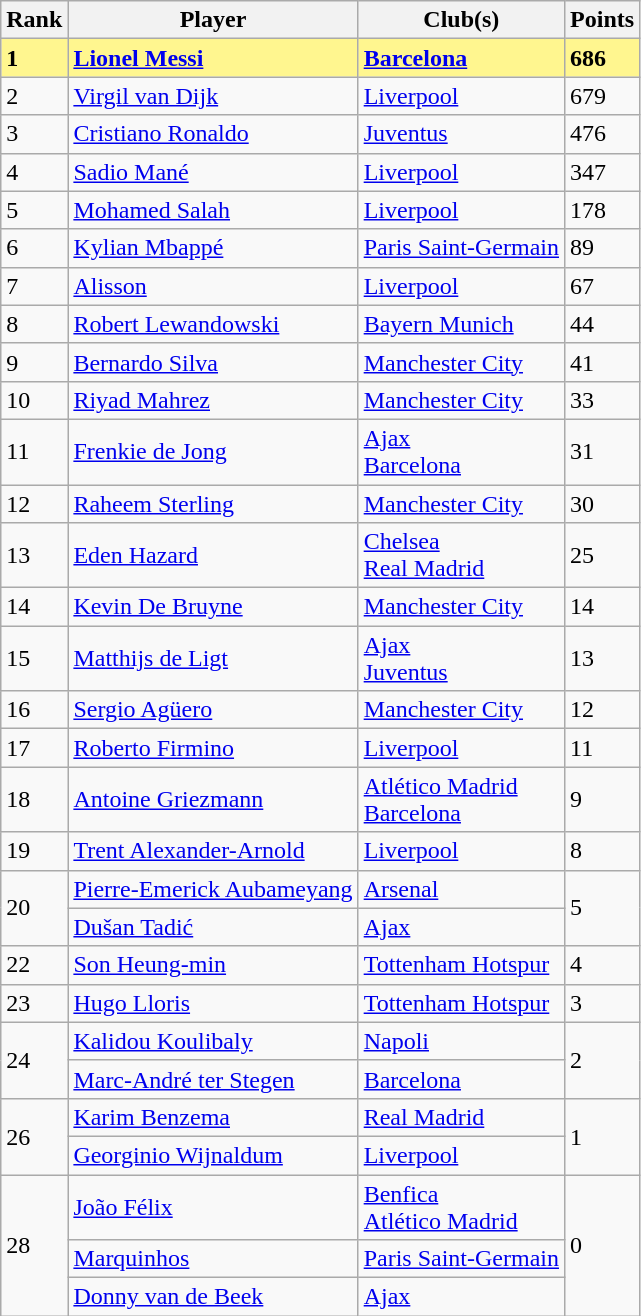<table class="wikitable plainrowheaders sortable">
<tr>
<th>Rank</th>
<th>Player</th>
<th>Club(s)</th>
<th>Points</th>
</tr>
<tr style="background-color: #FFF68F; font-weight: bold;">
<td>1</td>
<td> <a href='#'>Lionel Messi</a></td>
<td> <a href='#'>Barcelona</a></td>
<td>686</td>
</tr>
<tr>
<td>2</td>
<td> <a href='#'>Virgil van Dijk</a></td>
<td> <a href='#'>Liverpool</a></td>
<td>679</td>
</tr>
<tr>
<td>3</td>
<td> <a href='#'>Cristiano Ronaldo</a></td>
<td> <a href='#'>Juventus</a></td>
<td>476</td>
</tr>
<tr>
<td>4</td>
<td> <a href='#'>Sadio Mané</a></td>
<td> <a href='#'>Liverpool</a></td>
<td>347</td>
</tr>
<tr>
<td>5</td>
<td> <a href='#'>Mohamed Salah</a></td>
<td> <a href='#'>Liverpool</a></td>
<td>178</td>
</tr>
<tr>
<td>6</td>
<td> <a href='#'>Kylian Mbappé</a></td>
<td> <a href='#'>Paris Saint-Germain</a></td>
<td>89</td>
</tr>
<tr>
<td>7</td>
<td> <a href='#'>Alisson</a></td>
<td> <a href='#'>Liverpool</a></td>
<td>67</td>
</tr>
<tr>
<td>8</td>
<td> <a href='#'>Robert Lewandowski</a></td>
<td> <a href='#'>Bayern Munich</a></td>
<td>44</td>
</tr>
<tr>
<td>9</td>
<td> <a href='#'>Bernardo Silva</a></td>
<td> <a href='#'>Manchester City</a></td>
<td>41</td>
</tr>
<tr>
<td>10</td>
<td> <a href='#'>Riyad Mahrez</a></td>
<td> <a href='#'>Manchester City</a></td>
<td>33</td>
</tr>
<tr>
<td>11</td>
<td> <a href='#'>Frenkie de Jong</a></td>
<td> <a href='#'>Ajax</a><br> <a href='#'>Barcelona</a></td>
<td>31</td>
</tr>
<tr>
<td>12</td>
<td> <a href='#'>Raheem Sterling</a></td>
<td> <a href='#'>Manchester City</a></td>
<td>30</td>
</tr>
<tr>
<td>13</td>
<td> <a href='#'>Eden Hazard</a></td>
<td> <a href='#'>Chelsea</a><br> <a href='#'>Real Madrid</a></td>
<td>25</td>
</tr>
<tr>
<td>14</td>
<td> <a href='#'>Kevin De Bruyne</a></td>
<td> <a href='#'>Manchester City</a></td>
<td>14</td>
</tr>
<tr>
<td>15</td>
<td> <a href='#'>Matthijs de Ligt</a></td>
<td> <a href='#'>Ajax</a><br> <a href='#'>Juventus</a></td>
<td>13</td>
</tr>
<tr>
<td>16</td>
<td> <a href='#'>Sergio Agüero</a></td>
<td> <a href='#'>Manchester City</a></td>
<td>12</td>
</tr>
<tr>
<td>17</td>
<td> <a href='#'>Roberto Firmino</a></td>
<td> <a href='#'>Liverpool</a></td>
<td>11</td>
</tr>
<tr>
<td>18</td>
<td> <a href='#'>Antoine Griezmann</a></td>
<td> <a href='#'>Atlético Madrid</a><br> <a href='#'>Barcelona</a></td>
<td>9</td>
</tr>
<tr>
<td>19</td>
<td> <a href='#'>Trent Alexander-Arnold</a></td>
<td> <a href='#'>Liverpool</a></td>
<td>8</td>
</tr>
<tr>
<td rowspan=2>20</td>
<td> <a href='#'>Pierre-Emerick Aubameyang</a></td>
<td> <a href='#'>Arsenal</a></td>
<td rowspan=2>5</td>
</tr>
<tr>
<td> <a href='#'>Dušan Tadić</a></td>
<td> <a href='#'>Ajax</a></td>
</tr>
<tr>
<td>22</td>
<td> <a href='#'>Son Heung-min</a></td>
<td> <a href='#'>Tottenham Hotspur</a></td>
<td>4</td>
</tr>
<tr>
<td>23</td>
<td> <a href='#'>Hugo Lloris</a></td>
<td> <a href='#'>Tottenham Hotspur</a></td>
<td>3</td>
</tr>
<tr>
<td rowspan=2>24</td>
<td> <a href='#'>Kalidou Koulibaly</a></td>
<td> <a href='#'>Napoli</a></td>
<td rowspan=2>2</td>
</tr>
<tr>
<td> <a href='#'>Marc-André ter Stegen</a></td>
<td> <a href='#'>Barcelona</a></td>
</tr>
<tr>
<td rowspan=2>26</td>
<td> <a href='#'>Karim Benzema</a></td>
<td> <a href='#'>Real Madrid</a></td>
<td rowspan=2>1</td>
</tr>
<tr>
<td> <a href='#'>Georginio Wijnaldum</a></td>
<td> <a href='#'>Liverpool</a></td>
</tr>
<tr>
<td rowspan=3>28</td>
<td> <a href='#'>João Félix</a></td>
<td> <a href='#'>Benfica</a><br> <a href='#'>Atlético Madrid</a></td>
<td rowspan=3>0</td>
</tr>
<tr>
<td> <a href='#'>Marquinhos</a></td>
<td> <a href='#'>Paris Saint-Germain</a></td>
</tr>
<tr>
<td> <a href='#'>Donny van de Beek</a></td>
<td> <a href='#'>Ajax</a></td>
</tr>
</table>
